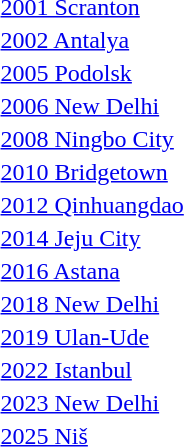<table>
<tr>
<td rowspan=2><a href='#'>2001 Scranton</a></td>
<td rowspan=2></td>
<td rowspan=2></td>
<td></td>
</tr>
<tr>
<td></td>
</tr>
<tr>
<td rowspan=2><a href='#'>2002 Antalya</a></td>
<td rowspan=2></td>
<td rowspan=2></td>
<td></td>
</tr>
<tr>
<td></td>
</tr>
<tr>
<td rowspan=2><a href='#'>2005 Podolsk</a></td>
<td rowspan=2></td>
<td rowspan=2></td>
<td></td>
</tr>
<tr>
<td></td>
</tr>
<tr>
<td rowspan=2><a href='#'>2006 New Delhi</a></td>
<td rowspan=2></td>
<td rowspan=2></td>
<td></td>
</tr>
<tr>
<td></td>
</tr>
<tr>
<td rowspan=2><a href='#'>2008 Ningbo City</a></td>
<td rowspan=2></td>
<td rowspan=2></td>
<td></td>
</tr>
<tr>
<td></td>
</tr>
<tr>
<td rowspan=2><a href='#'>2010 Bridgetown</a></td>
<td rowspan=2></td>
<td rowspan=2></td>
<td></td>
</tr>
<tr>
<td></td>
</tr>
<tr>
<td rowspan=2><a href='#'>2012 Qinhuangdao</a></td>
<td rowspan=2></td>
<td rowspan=2></td>
<td></td>
</tr>
<tr>
<td></td>
</tr>
<tr>
<td rowspan=2><a href='#'>2014 Jeju City</a></td>
<td rowspan=2></td>
<td rowspan=2></td>
<td></td>
</tr>
<tr>
<td></td>
</tr>
<tr>
<td rowspan=2><a href='#'>2016 Astana</a></td>
<td rowspan=2></td>
<td rowspan=2></td>
<td></td>
</tr>
<tr>
<td></td>
</tr>
<tr>
<td rowspan=2><a href='#'>2018 New Delhi</a></td>
<td rowspan=2></td>
<td rowspan=2></td>
<td></td>
</tr>
<tr>
<td></td>
</tr>
<tr>
<td rowspan=2><a href='#'>2019 Ulan-Ude</a></td>
<td rowspan=2></td>
<td rowspan=2></td>
<td></td>
</tr>
<tr>
<td></td>
</tr>
<tr>
<td rowspan=2><a href='#'>2022 Istanbul</a></td>
<td rowspan=2></td>
<td rowspan=2></td>
<td></td>
</tr>
<tr>
<td></td>
</tr>
<tr>
<td rowspan=2><a href='#'>2023 New Delhi</a></td>
<td rowspan=2></td>
<td rowspan=2></td>
<td></td>
</tr>
<tr>
<td></td>
</tr>
<tr>
<td rowspan=2><a href='#'>2025 Niš</a></td>
<td rowspan=2></td>
<td rowspan=2></td>
<td></td>
</tr>
<tr>
<td></td>
</tr>
</table>
